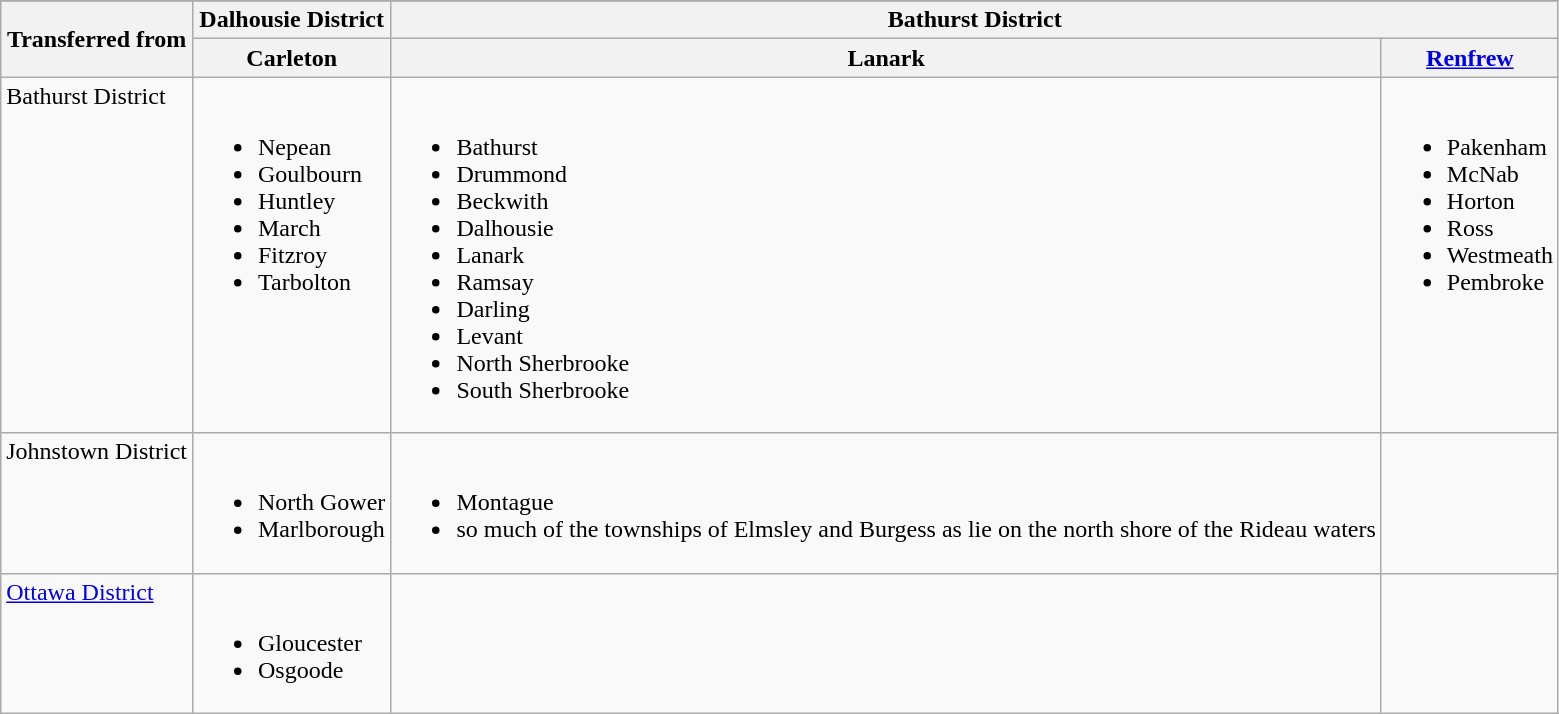<table class = "wikitable">
<tr>
</tr>
<tr>
<th rowspan="2">Transferred from</th>
<th>Dalhousie District</th>
<th colspan="2">Bathurst District</th>
</tr>
<tr>
<th>Carleton</th>
<th>Lanark</th>
<th><a href='#'>Renfrew</a></th>
</tr>
<tr valign="top">
<td>Bathurst District</td>
<td><br><ul><li>Nepean</li><li>Goulbourn</li><li>Huntley</li><li>March</li><li>Fitzroy</li><li>Tarbolton</li></ul></td>
<td><br><ul><li>Bathurst</li><li>Drummond</li><li>Beckwith</li><li>Dalhousie</li><li>Lanark</li><li>Ramsay</li><li>Darling</li><li>Levant</li><li>North Sherbrooke</li><li>South Sherbrooke</li></ul></td>
<td><br><ul><li>Pakenham</li><li>McNab</li><li>Horton</li><li>Ross</li><li>Westmeath</li><li>Pembroke</li></ul></td>
</tr>
<tr valign="top">
<td>Johnstown District</td>
<td><br><ul><li>North Gower</li><li>Marlborough</li></ul></td>
<td><br><ul><li>Montague</li><li>so much of the townships of Elmsley and Burgess as lie on the north shore of the Rideau waters</li></ul></td>
<td></td>
</tr>
<tr valign="top">
<td><a href='#'>Ottawa District</a></td>
<td><br><ul><li>Gloucester</li><li>Osgoode</li></ul></td>
<td></td>
<td></td>
</tr>
</table>
